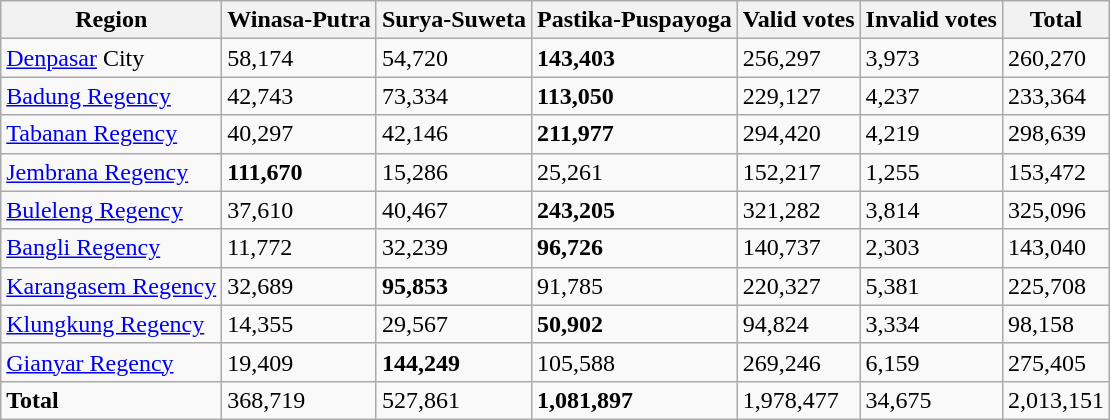<table class="wikitable sortable">
<tr>
<th>Region</th>
<th>Winasa-Putra</th>
<th>Surya-Suweta</th>
<th>Pastika-Puspayoga</th>
<th>Valid votes</th>
<th>Invalid votes</th>
<th>Total</th>
</tr>
<tr>
<td><a href='#'>Denpasar</a> City</td>
<td>58,174</td>
<td>54,720</td>
<td><strong>143,403</strong></td>
<td>256,297</td>
<td>3,973</td>
<td>260,270</td>
</tr>
<tr>
<td><a href='#'>Badung Regency</a></td>
<td>42,743</td>
<td>73,334</td>
<td><strong>113,050</strong></td>
<td>229,127</td>
<td>4,237</td>
<td>233,364</td>
</tr>
<tr>
<td><a href='#'>Tabanan Regency</a></td>
<td>40,297</td>
<td>42,146</td>
<td><strong>211,977</strong></td>
<td>294,420</td>
<td>4,219</td>
<td>298,639</td>
</tr>
<tr>
<td><a href='#'>Jembrana Regency</a></td>
<td><strong>111,670</strong></td>
<td>15,286</td>
<td>25,261</td>
<td>152,217</td>
<td>1,255</td>
<td>153,472</td>
</tr>
<tr>
<td><a href='#'>Buleleng Regency</a></td>
<td>37,610</td>
<td>40,467</td>
<td><strong>243,205</strong></td>
<td>321,282</td>
<td>3,814</td>
<td>325,096</td>
</tr>
<tr>
<td><a href='#'>Bangli Regency</a></td>
<td>11,772</td>
<td>32,239</td>
<td><strong>96,726</strong></td>
<td>140,737</td>
<td>2,303</td>
<td>143,040</td>
</tr>
<tr>
<td><a href='#'>Karangasem Regency</a></td>
<td>32,689</td>
<td><strong>95,853</strong></td>
<td>91,785</td>
<td>220,327</td>
<td>5,381</td>
<td>225,708</td>
</tr>
<tr>
<td><a href='#'>Klungkung Regency</a></td>
<td>14,355</td>
<td>29,567</td>
<td><strong>50,902</strong></td>
<td>94,824</td>
<td>3,334</td>
<td>98,158</td>
</tr>
<tr>
<td><a href='#'>Gianyar Regency</a></td>
<td>19,409</td>
<td><strong>144,249</strong></td>
<td>105,588</td>
<td>269,246</td>
<td>6,159</td>
<td>275,405</td>
</tr>
<tr>
<td><strong>Total</strong></td>
<td>368,719</td>
<td>527,861</td>
<td><strong>1,081,897</strong></td>
<td>1,978,477</td>
<td>34,675</td>
<td>2,013,151</td>
</tr>
</table>
